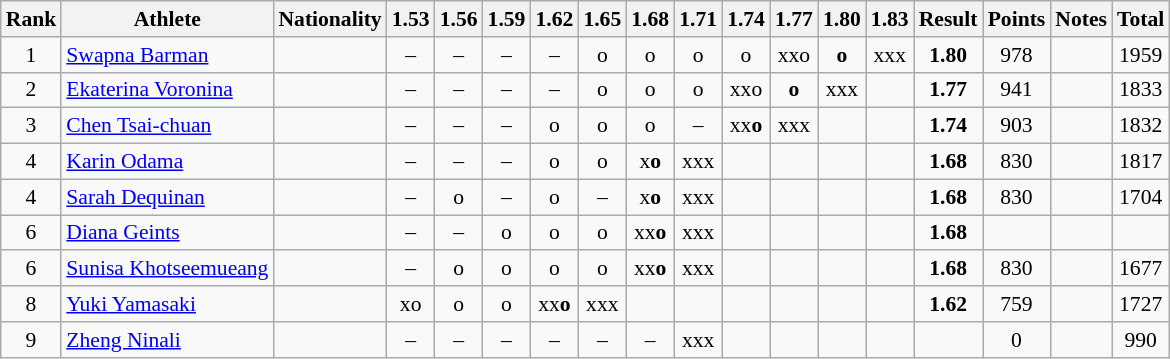<table class="wikitable sortable" style="text-align:center; font-size:90%">
<tr>
<th>Rank</th>
<th>Athlete</th>
<th>Nationality</th>
<th>1.53</th>
<th>1.56</th>
<th>1.59</th>
<th>1.62</th>
<th>1.65</th>
<th>1.68</th>
<th>1.71</th>
<th>1.74</th>
<th>1.77</th>
<th>1.80</th>
<th>1.83</th>
<th>Result</th>
<th>Points</th>
<th>Notes</th>
<th>Total</th>
</tr>
<tr>
<td>1</td>
<td align="left"><a href='#'>Swapna Barman</a></td>
<td align=left></td>
<td>–</td>
<td>–</td>
<td>–</td>
<td>–</td>
<td>o</td>
<td>o</td>
<td>o</td>
<td>o</td>
<td>xxo</td>
<td><strong>o</strong></td>
<td>xxx</td>
<td><strong>1.80</strong></td>
<td>978</td>
<td></td>
<td>1959</td>
</tr>
<tr>
<td>2</td>
<td align="left"><a href='#'>Ekaterina Voronina</a></td>
<td align=left></td>
<td>–</td>
<td>–</td>
<td>–</td>
<td>–</td>
<td>o</td>
<td>o</td>
<td>o</td>
<td>xxo</td>
<td><strong>o</strong></td>
<td>xxx</td>
<td></td>
<td><strong>1.77</strong></td>
<td>941</td>
<td></td>
<td>1833</td>
</tr>
<tr>
<td>3</td>
<td align="left"><a href='#'>Chen Tsai-chuan</a></td>
<td align=left></td>
<td>–</td>
<td>–</td>
<td>–</td>
<td>o</td>
<td>o</td>
<td>o</td>
<td>–</td>
<td>xx<strong>o</strong></td>
<td>xxx</td>
<td></td>
<td></td>
<td><strong>1.74</strong></td>
<td>903</td>
<td></td>
<td>1832</td>
</tr>
<tr>
<td>4</td>
<td align="left"><a href='#'>Karin Odama</a></td>
<td align=left></td>
<td>–</td>
<td>–</td>
<td>–</td>
<td>o</td>
<td>o</td>
<td>x<strong>o</strong></td>
<td>xxx</td>
<td></td>
<td></td>
<td></td>
<td></td>
<td><strong>1.68</strong></td>
<td>830</td>
<td></td>
<td>1817</td>
</tr>
<tr>
<td>4</td>
<td align="left"><a href='#'>Sarah Dequinan</a></td>
<td align=left></td>
<td>–</td>
<td>o</td>
<td>–</td>
<td>o</td>
<td>–</td>
<td>x<strong>o</strong></td>
<td>xxx</td>
<td></td>
<td></td>
<td></td>
<td></td>
<td><strong>1.68</strong></td>
<td>830</td>
<td></td>
<td>1704</td>
</tr>
<tr>
<td>6</td>
<td align="left"><a href='#'>Diana Geints</a></td>
<td align=left></td>
<td>–</td>
<td>–</td>
<td>o</td>
<td>o</td>
<td>o</td>
<td>xx<strong>o</strong></td>
<td>xxx</td>
<td></td>
<td></td>
<td></td>
<td></td>
<td><strong>1.68</strong></td>
<td></td>
<td></td>
<td></td>
</tr>
<tr>
<td>6</td>
<td align="left"><a href='#'>Sunisa Khotseemueang</a></td>
<td align=left></td>
<td>–</td>
<td>o</td>
<td>o</td>
<td>o</td>
<td>o</td>
<td>xx<strong>o</strong></td>
<td>xxx</td>
<td></td>
<td></td>
<td></td>
<td></td>
<td><strong>1.68</strong></td>
<td>830</td>
<td></td>
<td>1677</td>
</tr>
<tr>
<td>8</td>
<td align="left"><a href='#'>Yuki Yamasaki</a></td>
<td align=left></td>
<td>xo</td>
<td>o</td>
<td>o</td>
<td>xx<strong>o</strong></td>
<td>xxx</td>
<td></td>
<td></td>
<td></td>
<td></td>
<td></td>
<td></td>
<td><strong>1.62</strong></td>
<td>759</td>
<td></td>
<td>1727</td>
</tr>
<tr>
<td>9</td>
<td align="left"><a href='#'>Zheng Ninali</a></td>
<td align=left></td>
<td>–</td>
<td>–</td>
<td>–</td>
<td>–</td>
<td>–</td>
<td>–</td>
<td>xxx</td>
<td></td>
<td></td>
<td></td>
<td></td>
<td></td>
<td>0</td>
<td></td>
<td>990</td>
</tr>
</table>
